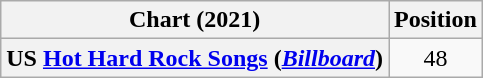<table class="wikitable sortable plainrowheaders" style="text-align:center">
<tr>
<th scope="col">Chart (2021)</th>
<th scope="col">Position</th>
</tr>
<tr>
<th scope="row">US <a href='#'>Hot Hard Rock Songs</a> (<em><a href='#'>Billboard</a></em>)</th>
<td>48</td>
</tr>
</table>
